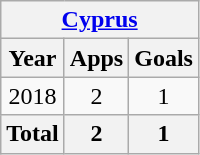<table class="wikitable" style="text-align:center">
<tr>
<th colspan=3><a href='#'>Cyprus</a></th>
</tr>
<tr>
<th>Year</th>
<th>Apps</th>
<th>Goals</th>
</tr>
<tr>
<td>2018</td>
<td>2</td>
<td>1</td>
</tr>
<tr>
<th>Total</th>
<th>2</th>
<th>1</th>
</tr>
</table>
